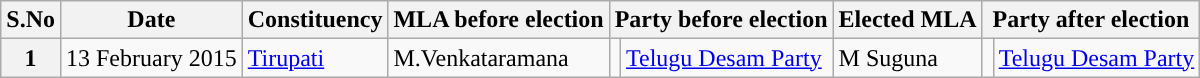<table class="wikitable sortable">
<tr>
<th>S.No</th>
<th>Date</th>
<th>Constituency</th>
<th>MLA before election</th>
<th colspan="2">Party before election</th>
<th>Elected MLA</th>
<th colspan="2">Party after election</th>
</tr>
<tr>
<th>1</th>
<td>13 February 2015</td>
<td><a href='#'>Tirupati</a></td>
<td>M.Venkataramana</td>
<td></td>
<td><a href='#'>Telugu Desam Party</a></td>
<td>M Suguna</td>
<td></td>
<td><a href='#'>Telugu Desam Party</a></td>
</tr>
</table>
